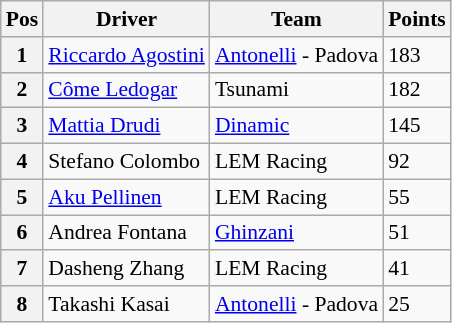<table class="wikitable" style="font-size: 90%">
<tr>
<th>Pos</th>
<th>Driver</th>
<th>Team</th>
<th>Points</th>
</tr>
<tr>
<th>1</th>
<td> <a href='#'>Riccardo Agostini</a></td>
<td><a href='#'>Antonelli</a> - Padova</td>
<td>183</td>
</tr>
<tr>
<th>2</th>
<td> <a href='#'>Côme Ledogar</a></td>
<td>Tsunami</td>
<td>182</td>
</tr>
<tr>
<th>3</th>
<td> <a href='#'>Mattia Drudi</a></td>
<td><a href='#'>Dinamic</a></td>
<td>145</td>
</tr>
<tr>
<th>4</th>
<td> Stefano Colombo</td>
<td>LEM Racing</td>
<td>92</td>
</tr>
<tr>
<th>5</th>
<td> <a href='#'>Aku Pellinen</a></td>
<td>LEM Racing</td>
<td>55</td>
</tr>
<tr>
<th>6</th>
<td> Andrea Fontana</td>
<td><a href='#'>Ghinzani</a></td>
<td>51</td>
</tr>
<tr>
<th>7</th>
<td> Dasheng Zhang</td>
<td>LEM Racing</td>
<td>41</td>
</tr>
<tr>
<th>8</th>
<td> Takashi Kasai</td>
<td><a href='#'>Antonelli</a> - Padova</td>
<td>25</td>
</tr>
</table>
